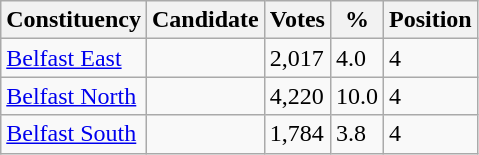<table class="wikitable sortable">
<tr>
<th>Constituency</th>
<th>Candidate</th>
<th>Votes</th>
<th>%</th>
<th>Position</th>
</tr>
<tr>
<td><a href='#'>Belfast East</a></td>
<td></td>
<td>2,017</td>
<td>4.0</td>
<td>4</td>
</tr>
<tr>
<td><a href='#'>Belfast North</a></td>
<td></td>
<td>4,220</td>
<td>10.0</td>
<td>4</td>
</tr>
<tr>
<td><a href='#'>Belfast South</a></td>
<td></td>
<td>1,784</td>
<td>3.8</td>
<td>4</td>
</tr>
</table>
